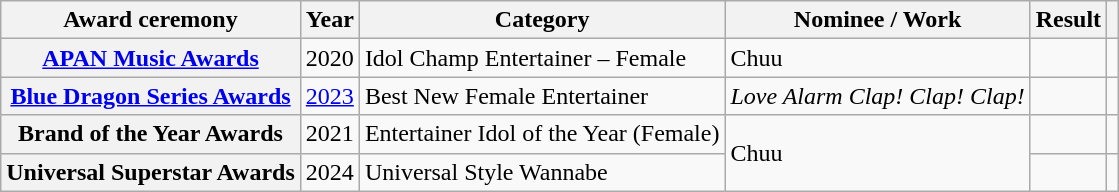<table class="wikitable plainrowheaders sortable">
<tr>
<th scope="col">Award ceremony</th>
<th scope="col">Year</th>
<th scope="col">Category</th>
<th scope="col">Nominee / Work</th>
<th scope="col">Result</th>
<th scope="col" class="unsortable"></th>
</tr>
<tr>
<th scope="row"><a href='#'>APAN Music Awards</a></th>
<td style="text-align:center">2020</td>
<td>Idol Champ Entertainer – Female</td>
<td>Chuu</td>
<td></td>
<td style="text-align:center"></td>
</tr>
<tr>
<th scope="row"><a href='#'>Blue Dragon Series Awards</a></th>
<td style="text-align:center"><a href='#'>2023</a></td>
<td>Best New Female Entertainer</td>
<td><em>Love Alarm Clap! Clap! Clap! </em></td>
<td></td>
<td style="text-align:center"></td>
</tr>
<tr>
<th scope="row">Brand of the Year Awards</th>
<td style="text-align:center">2021</td>
<td>Entertainer Idol of the Year (Female)</td>
<td rowspan="2">Chuu</td>
<td></td>
<td style="text-align:center"></td>
</tr>
<tr>
<th scope="row">Universal Superstar Awards</th>
<td style="text-align:center">2024</td>
<td>Universal Style Wannabe</td>
<td></td>
<td style="text-align:center"></td>
</tr>
</table>
